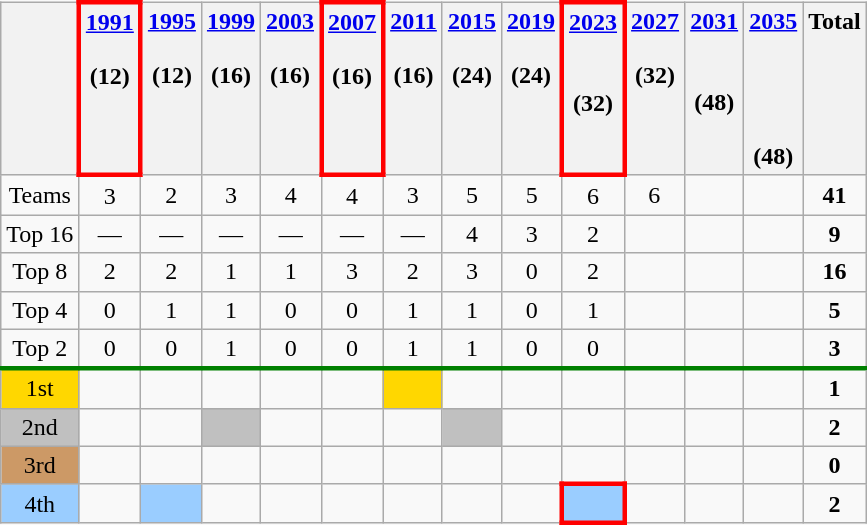<table class="wikitable" style="text-align: center">
<tr valign=top>
<th></th>
<th style="border:3px solid red"><a href='#'>1991</a><br> <br> (12)</th>
<th><a href='#'>1995</a><br> <br> (12)</th>
<th><a href='#'>1999</a><br> <br> (16)</th>
<th><a href='#'>2003</a><br> <br> (16)</th>
<th style="border:3px solid red"><a href='#'>2007</a><br> <br> (16)</th>
<th><a href='#'>2011</a><br> <br> (16)</th>
<th><a href='#'>2015</a><br> <br> (24)</th>
<th><a href='#'>2019</a><br> <br> (24)</th>
<th style="border:3px solid red"><a href='#'>2023</a><br> <br><br>(32)</th>
<th><a href='#'>2027</a><br> <br>(32)</th>
<th><a href='#'>2031</a><br> <br><br>(48)</th>
<th><a href='#'>2035</a><br> <br><br><br><br>(48)</th>
<th>Total</th>
</tr>
<tr>
<td>Teams</td>
<td>3</td>
<td>2</td>
<td>3</td>
<td>4</td>
<td>4</td>
<td>3</td>
<td>5</td>
<td>5</td>
<td>6</td>
<td>6</td>
<td></td>
<td></td>
<td><strong>41</strong></td>
</tr>
<tr>
<td>Top 16</td>
<td>—</td>
<td>—</td>
<td>—</td>
<td>—</td>
<td>—</td>
<td>—</td>
<td>4</td>
<td>3</td>
<td>2</td>
<td></td>
<td></td>
<td></td>
<td><strong>9</strong></td>
</tr>
<tr>
<td>Top 8</td>
<td>2</td>
<td>2</td>
<td>1</td>
<td>1</td>
<td>3</td>
<td>2</td>
<td>3</td>
<td>0</td>
<td>2</td>
<td></td>
<td></td>
<td></td>
<td><strong>16</strong></td>
</tr>
<tr>
<td>Top 4</td>
<td>0</td>
<td>1</td>
<td>1</td>
<td>0</td>
<td>0</td>
<td>1</td>
<td>1</td>
<td>0</td>
<td>1</td>
<td></td>
<td></td>
<td></td>
<td><strong>5</strong></td>
</tr>
<tr>
<td>Top 2</td>
<td>0</td>
<td>0</td>
<td>1</td>
<td>0</td>
<td>0</td>
<td>1</td>
<td>1</td>
<td>0</td>
<td>0</td>
<td></td>
<td></td>
<td></td>
<td><strong>3</strong></td>
</tr>
<tr style="border-top:3px solid green;">
<td bgcolor=gold>1st</td>
<td></td>
<td></td>
<td></td>
<td></td>
<td></td>
<td bgcolor=gold></td>
<td></td>
<td></td>
<td></td>
<td></td>
<td></td>
<td></td>
<td><strong>1</strong></td>
</tr>
<tr>
<td bgcolor=silver>2nd</td>
<td></td>
<td></td>
<td bgcolor=silver></td>
<td></td>
<td></td>
<td></td>
<td bgcolor=silver></td>
<td></td>
<td></td>
<td></td>
<td></td>
<td></td>
<td><strong>2</strong></td>
</tr>
<tr>
<td bgcolor=#cc9966>3rd</td>
<td></td>
<td></td>
<td></td>
<td></td>
<td></td>
<td></td>
<td></td>
<td></td>
<td></td>
<td></td>
<td></td>
<td></td>
<td><strong>0</strong></td>
</tr>
<tr>
<td bgcolor=#9acdff>4th</td>
<td></td>
<td bgcolor=#9acdff></td>
<td></td>
<td></td>
<td></td>
<td></td>
<td></td>
<td></td>
<td style="border:3px solid red" bgcolor=#9acdff></td>
<td></td>
<td></td>
<td></td>
<td><strong>2</strong></td>
</tr>
</table>
